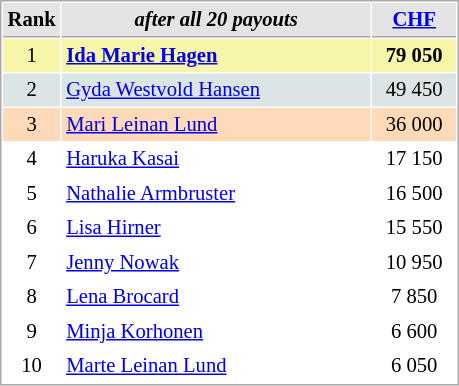<table cellspacing="1" cellpadding="3" style="border:1px solid #AAAAAA;font-size:86%">
<tr style="background-color: #E4E4E4;">
<th style="border-bottom:1px solid #AAAAAA; width: 10px;">Rank</th>
<th style="border-bottom:1px solid #AAAAAA; width: 200px;"><em>after all 20 payouts</em></th>
<th style="border-bottom:1px solid #AAAAAA; width: 50px;"><a href='#'>CHF</a></th>
</tr>
<tr style="background:#f7f6a8;">
<td align=center>1</td>
<td> <strong><a href='#'>Ida Marie Hagen</a></strong></td>
<td align=center><strong>79 050</strong></td>
</tr>
<tr style="background:#dce5e5;">
<td align=center>2</td>
<td> <a href='#'>Gyda Westvold Hansen</a></td>
<td align=center>49 450</td>
</tr>
<tr style="background:#ffdab9;">
<td align=center>3</td>
<td> <a href='#'>Mari Leinan Lund</a></td>
<td align=center>36 000</td>
</tr>
<tr>
<td align=center>4</td>
<td> <a href='#'>Haruka Kasai</a></td>
<td align=center>17 150</td>
</tr>
<tr>
<td align=center>5</td>
<td> <a href='#'>Nathalie Armbruster</a></td>
<td align=center>16 500</td>
</tr>
<tr>
<td align=center>6</td>
<td> <a href='#'>Lisa Hirner</a></td>
<td align=center>15 550</td>
</tr>
<tr>
<td align=center>7</td>
<td> <a href='#'>Jenny Nowak</a></td>
<td align=center>10 950</td>
</tr>
<tr>
<td align=center>8</td>
<td> <a href='#'>Lena Brocard</a></td>
<td align=center>7 850</td>
</tr>
<tr>
<td align=center>9</td>
<td> <a href='#'>Minja Korhonen</a></td>
<td align=center>6 600</td>
</tr>
<tr>
<td align=center>10</td>
<td> <a href='#'>Marte Leinan Lund</a></td>
<td align=center>6 050</td>
</tr>
</table>
